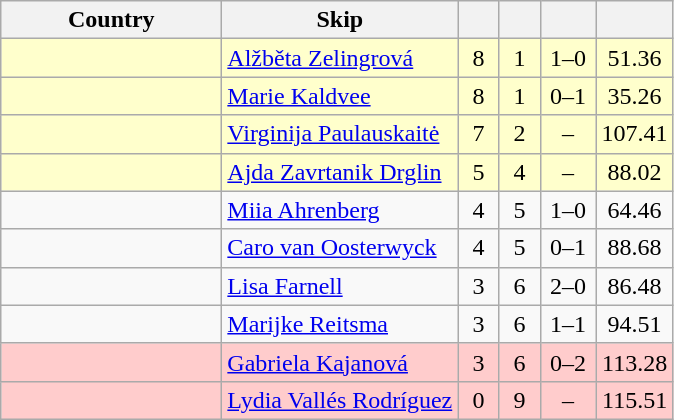<table class=wikitable style="text-align:center;">
<tr>
<th width=140>Country</th>
<th width=150>Skip</th>
<th width=20></th>
<th width=20></th>
<th width=30></th>
<th width=20></th>
</tr>
<tr bgcolor=#ffffcc>
<td style="text-align:left;"></td>
<td style="text-align:left;"><a href='#'>Alžběta Zelingrová</a></td>
<td>8</td>
<td>1</td>
<td>1–0</td>
<td>51.36</td>
</tr>
<tr bgcolor=#ffffcc>
<td style="text-align:left;"></td>
<td style="text-align:left;"><a href='#'>Marie Kaldvee</a></td>
<td>8</td>
<td>1</td>
<td>0–1</td>
<td>35.26</td>
</tr>
<tr bgcolor=#ffffcc>
<td style="text-align:left;"></td>
<td style="text-align:left;"><a href='#'>Virginija Paulauskaitė</a></td>
<td>7</td>
<td>2</td>
<td>–</td>
<td>107.41</td>
</tr>
<tr bgcolor=#ffffcc>
<td style="text-align:left;"></td>
<td style="text-align:left;"><a href='#'>Ajda Zavrtanik Drglin</a></td>
<td>5</td>
<td>4</td>
<td>–</td>
<td>88.02</td>
</tr>
<tr>
<td style="text-align:left;"></td>
<td style="text-align:left;"><a href='#'>Miia Ahrenberg</a></td>
<td>4</td>
<td>5</td>
<td>1–0</td>
<td>64.46</td>
</tr>
<tr>
<td style="text-align:left;"></td>
<td style="text-align:left;"><a href='#'>Caro van Oosterwyck</a></td>
<td>4</td>
<td>5</td>
<td>0–1</td>
<td>88.68</td>
</tr>
<tr>
<td style="text-align:left;"></td>
<td style="text-align:left;"><a href='#'>Lisa Farnell</a></td>
<td>3</td>
<td>6</td>
<td>2–0</td>
<td>86.48</td>
</tr>
<tr>
<td style="text-align:left;"></td>
<td style="text-align:left;"><a href='#'>Marijke Reitsma</a></td>
<td>3</td>
<td>6</td>
<td>1–1</td>
<td>94.51</td>
</tr>
<tr bgcolor=#ffcccc>
<td style="text-align:left;"></td>
<td style="text-align:left;"><a href='#'>Gabriela Kajanová</a></td>
<td>3</td>
<td>6</td>
<td>0–2</td>
<td>113.28</td>
</tr>
<tr bgcolor=#ffcccc>
<td style="text-align:left;"></td>
<td style="text-align:left;"><a href='#'>Lydia Vallés Rodríguez</a></td>
<td>0</td>
<td>9</td>
<td>–</td>
<td>115.51</td>
</tr>
</table>
